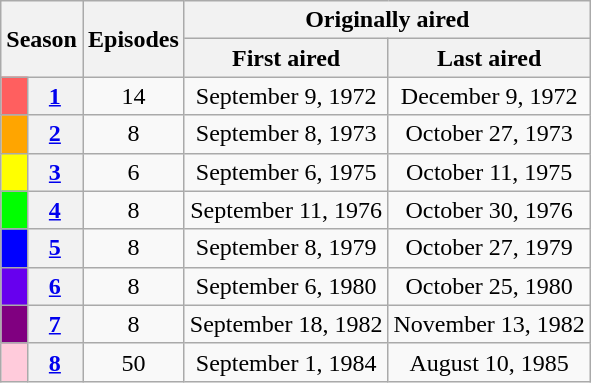<table class="wikitable plainrowheaders" style="text-align:center;">
<tr>
<th colspan="2" rowspan="2">Season</th>
<th rowspan="2">Episodes</th>
<th colspan="2">Originally aired</th>
</tr>
<tr>
<th>First aired</th>
<th>Last aired</th>
</tr>
<tr>
<td style="background-color: #FF5F5F"></td>
<th><a href='#'>1</a></th>
<td>14</td>
<td>September 9, 1972</td>
<td>December 9, 1972</td>
</tr>
<tr>
<td style="background-color: #FFA500"></td>
<th><a href='#'>2</a></th>
<td>8</td>
<td>September 8, 1973</td>
<td>October 27, 1973</td>
</tr>
<tr>
<td style="background-color: #FFFF00"></td>
<th><a href='#'>3</a></th>
<td>6</td>
<td>September 6, 1975</td>
<td>October 11, 1975</td>
</tr>
<tr>
<td style="background-color: #00FF00"></td>
<th><a href='#'>4</a></th>
<td>8</td>
<td>September 11, 1976</td>
<td>October 30, 1976</td>
</tr>
<tr>
<td style="background-color: #0000FF"></td>
<th><a href='#'>5</a></th>
<td>8</td>
<td>September 8, 1979</td>
<td>October 27, 1979</td>
</tr>
<tr>
<td style="background-color: #6700EE"></td>
<th><a href='#'>6</a></th>
<td>8</td>
<td>September 6, 1980</td>
<td>October 25, 1980</td>
</tr>
<tr>
<td style="background-color: #800080"></td>
<th><a href='#'>7</a></th>
<td>8</td>
<td>September 18, 1982</td>
<td>November 13, 1982</td>
</tr>
<tr>
<td style="background-color: #FFCBDB"></td>
<th><a href='#'>8</a></th>
<td>50</td>
<td>September 1, 1984</td>
<td>August 10, 1985</td>
</tr>
</table>
